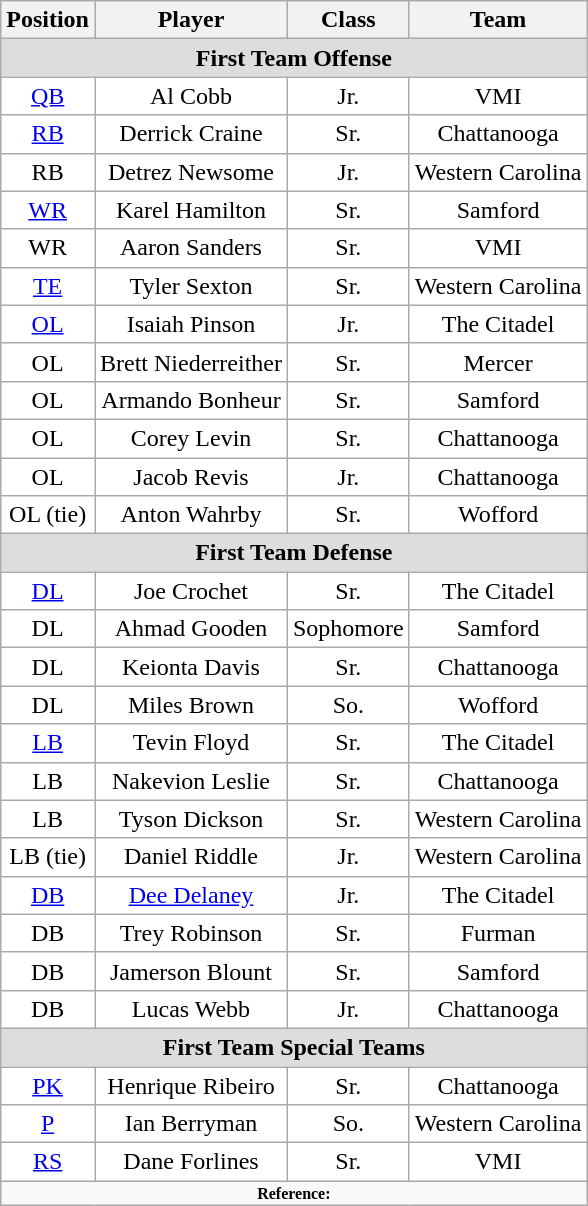<table class="wikitable sortable" border="1">
<tr>
<th>Position</th>
<th>Player</th>
<th>Class</th>
<th>Team</th>
</tr>
<tr>
<td colspan="4" style="text-align:center; background:#DDDDDD;"><strong>First Team Offense</strong></td>
</tr>
<tr>
<td style="text-align:center; background:white"><a href='#'>QB</a></td>
<td style="text-align:center; background:white">Al Cobb</td>
<td style="text-align:center; background:white">Jr.</td>
<td style="text-align:center; background:white">VMI</td>
</tr>
<tr>
<td style="text-align:center; background:white"><a href='#'>RB</a></td>
<td style="text-align:center; background:white">Derrick Craine</td>
<td style="text-align:center; background:white">Sr.</td>
<td style="text-align:center; background:white">Chattanooga</td>
</tr>
<tr>
<td style="text-align:center; background:white">RB</td>
<td style="text-align:center; background:white">Detrez Newsome</td>
<td style="text-align:center; background:white">Jr.</td>
<td style="text-align:center; background:white">Western Carolina</td>
</tr>
<tr>
<td style="text-align:center; background:white"><a href='#'>WR</a></td>
<td style="text-align:center; background:white">Karel Hamilton</td>
<td style="text-align:center; background:white">Sr.</td>
<td style="text-align:center; background:white">Samford</td>
</tr>
<tr>
<td style="text-align:center; background:white">WR</td>
<td style="text-align:center; background:white">Aaron Sanders</td>
<td style="text-align:center; background:white">Sr.</td>
<td style="text-align:center; background:white">VMI</td>
</tr>
<tr>
<td style="text-align:center; background:white"><a href='#'>TE</a></td>
<td style="text-align:center; background:white">Tyler Sexton</td>
<td style="text-align:center; background:white">Sr.</td>
<td style="text-align:center; background:white">Western Carolina</td>
</tr>
<tr>
<td style="text-align:center; background:white"><a href='#'>OL</a></td>
<td style="text-align:center; background:white">Isaiah Pinson</td>
<td style="text-align:center; background:white">Jr.</td>
<td style="text-align:center; background:white">The Citadel</td>
</tr>
<tr>
<td style="text-align:center; background:white">OL</td>
<td style="text-align:center; background:white">Brett Niederreither</td>
<td style="text-align:center; background:white">Sr.</td>
<td style="text-align:center; background:white">Mercer</td>
</tr>
<tr>
<td style="text-align:center; background:white">OL</td>
<td style="text-align:center; background:white">Armando Bonheur</td>
<td style="text-align:center; background:white">Sr.</td>
<td style="text-align:center; background:white">Samford</td>
</tr>
<tr>
<td style="text-align:center; background:white">OL</td>
<td style="text-align:center; background:white">Corey Levin</td>
<td style="text-align:center; background:white">Sr.</td>
<td style="text-align:center; background:white">Chattanooga</td>
</tr>
<tr>
<td style="text-align:center; background:white">OL</td>
<td style="text-align:center; background:white">Jacob Revis</td>
<td style="text-align:center; background:white">Jr.</td>
<td style="text-align:center; background:white">Chattanooga</td>
</tr>
<tr>
<td style="text-align:center; background:white">OL (tie)</td>
<td style="text-align:center; background:white">Anton Wahrby</td>
<td style="text-align:center; background:white">Sr.</td>
<td style="text-align:center; background:white">Wofford</td>
</tr>
<tr>
<td colspan="4" style="text-align:center; background:#DDDDDD;"><strong>First Team Defense</strong></td>
</tr>
<tr>
<td style="text-align:center; background:white"><a href='#'>DL</a></td>
<td style="text-align:center; background:white">Joe Crochet</td>
<td style="text-align:center; background:white">Sr.</td>
<td style="text-align:center; background:white">The Citadel</td>
</tr>
<tr>
<td style="text-align:center; background:white">DL</td>
<td style="text-align:center; background:white">Ahmad Gooden</td>
<td style="text-align:center; background:white">Sophomore</td>
<td style="text-align:center; background:white">Samford</td>
</tr>
<tr>
<td style="text-align:center; background:white">DL</td>
<td style="text-align:center; background:white">Keionta Davis</td>
<td style="text-align:center; background:white">Sr.</td>
<td style="text-align:center; background:white">Chattanooga</td>
</tr>
<tr>
<td style="text-align:center; background:white">DL</td>
<td style="text-align:center; background:white">Miles Brown</td>
<td style="text-align:center; background:white">So.</td>
<td style="text-align:center; background:white">Wofford</td>
</tr>
<tr>
<td style="text-align:center; background:white"><a href='#'>LB</a></td>
<td style="text-align:center; background:white">Tevin Floyd</td>
<td style="text-align:center; background:white">Sr.</td>
<td style="text-align:center; background:white">The Citadel</td>
</tr>
<tr>
<td style="text-align:center; background:white">LB</td>
<td style="text-align:center; background:white">Nakevion Leslie</td>
<td style="text-align:center; background:white">Sr.</td>
<td style="text-align:center; background:white">Chattanooga</td>
</tr>
<tr>
<td style="text-align:center; background:white">LB</td>
<td style="text-align:center; background:white">Tyson Dickson</td>
<td style="text-align:center; background:white">Sr.</td>
<td style="text-align:center; background:white">Western Carolina</td>
</tr>
<tr>
<td style="text-align:center; background:white">LB (tie)</td>
<td style="text-align:center; background:white">Daniel Riddle</td>
<td style="text-align:center; background:white">Jr.</td>
<td style="text-align:center; background:white">Western Carolina</td>
</tr>
<tr>
<td style="text-align:center; background:white"><a href='#'>DB</a></td>
<td style="text-align:center; background:white"><a href='#'>Dee Delaney</a></td>
<td style="text-align:center; background:white">Jr.</td>
<td style="text-align:center; background:white">The Citadel</td>
</tr>
<tr>
<td style="text-align:center; background:white">DB</td>
<td style="text-align:center; background:white">Trey Robinson</td>
<td style="text-align:center; background:white">Sr.</td>
<td style="text-align:center; background:white">Furman</td>
</tr>
<tr>
<td style="text-align:center; background:white">DB</td>
<td style="text-align:center; background:white">Jamerson Blount</td>
<td style="text-align:center; background:white">Sr.</td>
<td style="text-align:center; background:white">Samford</td>
</tr>
<tr>
<td style="text-align:center; background:white">DB</td>
<td style="text-align:center; background:white">Lucas Webb</td>
<td style="text-align:center; background:white">Jr.</td>
<td style="text-align:center; background:white">Chattanooga</td>
</tr>
<tr>
<td colspan="4" style="text-align:center; background:#DDDDDD;"><strong>First Team Special Teams</strong></td>
</tr>
<tr>
<td style="text-align:center; background:white"><a href='#'>PK</a></td>
<td style="text-align:center; background:white">Henrique Ribeiro</td>
<td style="text-align:center; background:white">Sr.</td>
<td style="text-align:center; background:white">Chattanooga</td>
</tr>
<tr>
<td style="text-align:center; background:white"><a href='#'>P</a></td>
<td style="text-align:center; background:white">Ian Berryman</td>
<td style="text-align:center; background:white">So.</td>
<td style="text-align:center; background:white">Western Carolina</td>
</tr>
<tr>
<td style="text-align:center; background:white"><a href='#'>RS</a></td>
<td style="text-align:center; background:white">Dane Forlines</td>
<td style="text-align:center; background:white">Sr.</td>
<td style="text-align:center; background:white">VMI</td>
</tr>
<tr>
<td colspan="4" style="font-size: 8pt" align="center"><strong>Reference:</strong></td>
</tr>
</table>
